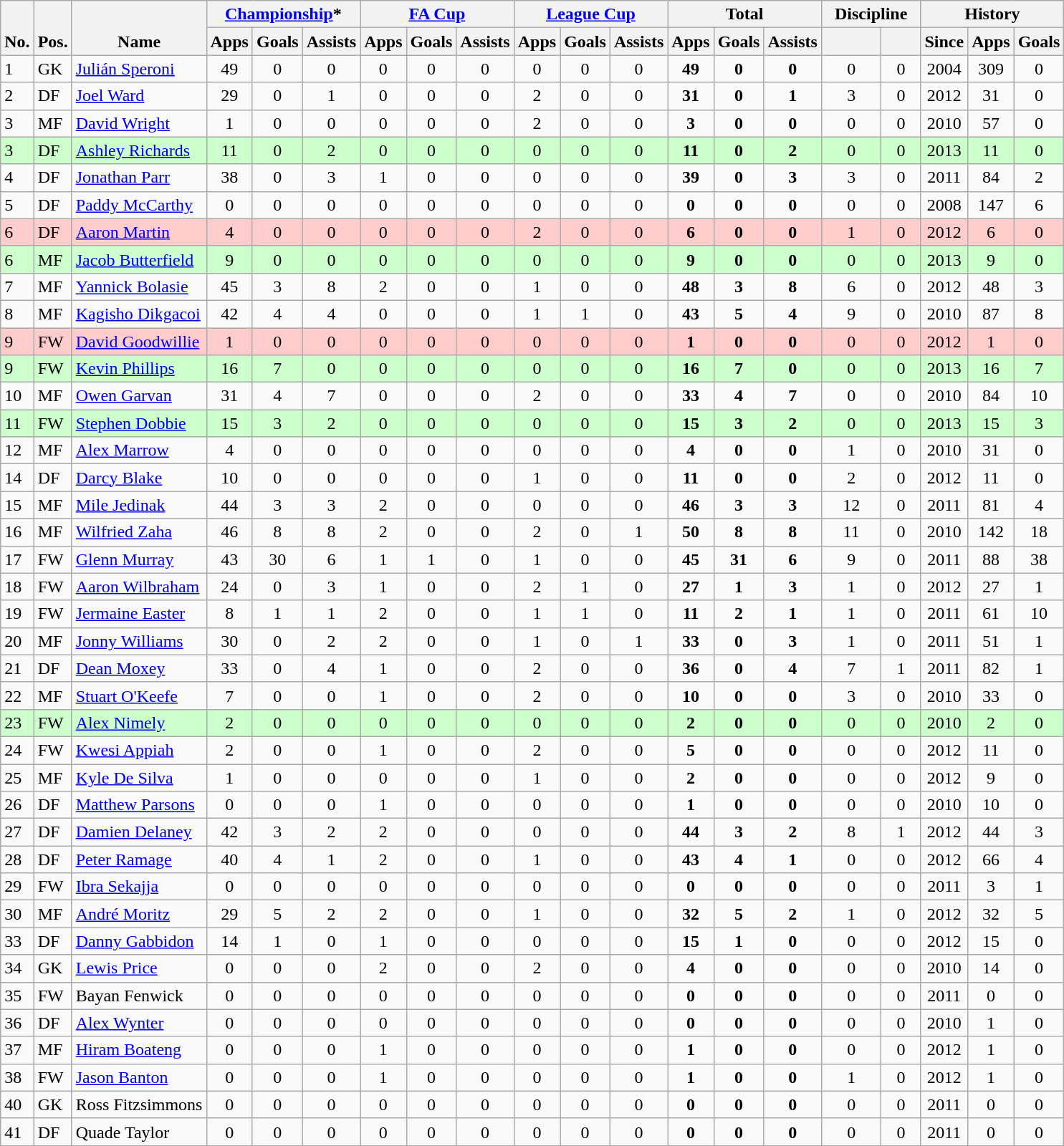<table class="wikitable" style="text-align:center">
<tr>
<th rowspan="2" style="vertical-align:bottom;">No.</th>
<th rowspan="2" style="vertical-align:bottom;">Pos.</th>
<th rowspan="2" style="vertical-align:bottom;">Name</th>
<th colspan="3" style="width:85px;"><a href='#'>Championship</a>*</th>
<th colspan="3" style="width:85px;"><a href='#'>FA Cup</a></th>
<th colspan="3" style="width:85px;"><a href='#'>League Cup</a></th>
<th colspan="3" style="width:85px;">Total</th>
<th colspan="2" style="width:85px;">Discipline</th>
<th colspan="3" style="width:85px;">History</th>
</tr>
<tr>
<th>Apps</th>
<th>Goals</th>
<th>Assists</th>
<th>Apps</th>
<th>Goals</th>
<th>Assists</th>
<th>Apps</th>
<th>Goals</th>
<th>Assists</th>
<th>Apps</th>
<th>Goals</th>
<th>Assists</th>
<th></th>
<th></th>
<th>Since</th>
<th>Apps</th>
<th>Goals</th>
</tr>
<tr>
<td align="left">1</td>
<td align="left">GK</td>
<td align="left"> <a href='#'>Julián Speroni</a></td>
<td>49</td>
<td>0</td>
<td>0</td>
<td>0</td>
<td>0</td>
<td>0</td>
<td>0</td>
<td>0</td>
<td>0</td>
<td><strong>49</strong></td>
<td><strong>0</strong></td>
<td><strong>0</strong></td>
<td>0</td>
<td>0</td>
<td>2004</td>
<td>309</td>
<td>0</td>
</tr>
<tr>
<td align="left">2</td>
<td align="left">DF</td>
<td align="left"> <a href='#'>Joel Ward</a></td>
<td>29</td>
<td>0</td>
<td>1</td>
<td>0</td>
<td>0</td>
<td>0</td>
<td>2</td>
<td>0</td>
<td>0</td>
<td><strong>31</strong></td>
<td><strong>0</strong></td>
<td><strong>1</strong></td>
<td>3</td>
<td>0</td>
<td>2012</td>
<td>31</td>
<td>0</td>
</tr>
<tr>
<td align="left">3</td>
<td align="left">MF</td>
<td align="left"> <a href='#'>David Wright</a></td>
<td>1</td>
<td>0</td>
<td>0</td>
<td>0</td>
<td>0</td>
<td>0</td>
<td>2</td>
<td>0</td>
<td>0</td>
<td><strong>3</strong></td>
<td><strong>0</strong></td>
<td><strong>0</strong></td>
<td>0</td>
<td>0</td>
<td>2010</td>
<td>57</td>
<td>0</td>
</tr>
<tr style="background: #CCFFCC;">
<td align="left">3</td>
<td align="left">DF</td>
<td align="left"> <a href='#'>Ashley Richards</a></td>
<td>11</td>
<td>0</td>
<td>2</td>
<td>0</td>
<td>0</td>
<td>0</td>
<td>0</td>
<td>0</td>
<td>0</td>
<td><strong>11</strong></td>
<td><strong>0</strong></td>
<td><strong>2</strong></td>
<td>0</td>
<td>0</td>
<td>2013</td>
<td>11</td>
<td>0</td>
</tr>
<tr>
<td align="left">4</td>
<td align="left">DF</td>
<td align="left"> <a href='#'>Jonathan Parr</a></td>
<td>38</td>
<td>0</td>
<td>3</td>
<td>1</td>
<td>0</td>
<td>0</td>
<td>0</td>
<td>0</td>
<td>0</td>
<td><strong>39</strong></td>
<td><strong>0</strong></td>
<td><strong>3</strong></td>
<td>3</td>
<td>0</td>
<td>2011</td>
<td>84</td>
<td>2</td>
</tr>
<tr>
<td align="left">5</td>
<td align="left">DF</td>
<td align="left"> <a href='#'>Paddy McCarthy</a></td>
<td>0</td>
<td>0</td>
<td>0</td>
<td>0</td>
<td>0</td>
<td>0</td>
<td>0</td>
<td>0</td>
<td>0</td>
<td><strong>0</strong></td>
<td><strong>0</strong></td>
<td><strong>0</strong></td>
<td>0</td>
<td>0</td>
<td>2008</td>
<td>147</td>
<td>6</td>
</tr>
<tr style="background: #FFCCCC;">
<td align="left">6</td>
<td align="left">DF</td>
<td align="left"> <a href='#'>Aaron Martin</a></td>
<td>4</td>
<td>0</td>
<td>0</td>
<td>0</td>
<td>0</td>
<td>0</td>
<td>2</td>
<td>0</td>
<td>0</td>
<td><strong>6</strong></td>
<td><strong>0</strong></td>
<td><strong>0</strong></td>
<td>1</td>
<td>0</td>
<td>2012</td>
<td>6</td>
<td>0</td>
</tr>
<tr style="background: #CCFFCC;">
<td align="left">6</td>
<td align="left">MF</td>
<td align="left"> <a href='#'>Jacob Butterfield</a></td>
<td>9</td>
<td>0</td>
<td>0</td>
<td>0</td>
<td>0</td>
<td>0</td>
<td>0</td>
<td>0</td>
<td>0</td>
<td><strong>9</strong></td>
<td><strong>0</strong></td>
<td><strong>0</strong></td>
<td>0</td>
<td>0</td>
<td>2013</td>
<td>9</td>
<td>0</td>
</tr>
<tr>
<td align="left">7</td>
<td align="left">MF</td>
<td align="left"> <a href='#'>Yannick Bolasie</a></td>
<td>45</td>
<td>3</td>
<td>8</td>
<td>2</td>
<td>0</td>
<td>0</td>
<td>1</td>
<td>0</td>
<td>0</td>
<td><strong>48</strong></td>
<td><strong>3</strong></td>
<td><strong>8</strong></td>
<td>6</td>
<td>0</td>
<td>2012</td>
<td>48</td>
<td>3</td>
</tr>
<tr>
<td align="left">8</td>
<td align="left">MF</td>
<td align="left"> <a href='#'>Kagisho Dikgacoi</a></td>
<td>42</td>
<td>4</td>
<td>4</td>
<td>0</td>
<td>0</td>
<td>0</td>
<td>1</td>
<td>1</td>
<td>0</td>
<td><strong>43</strong></td>
<td><strong>5</strong></td>
<td><strong>4</strong></td>
<td>9</td>
<td>0</td>
<td>2010</td>
<td>87</td>
<td>8</td>
</tr>
<tr style="background: #FFCCCC;">
<td align="left">9</td>
<td align="left">FW</td>
<td align="left"> <a href='#'>David Goodwillie</a></td>
<td>1</td>
<td>0</td>
<td>0</td>
<td>0</td>
<td>0</td>
<td>0</td>
<td>0</td>
<td>0</td>
<td>0</td>
<td><strong>1</strong></td>
<td><strong>0</strong></td>
<td><strong>0</strong></td>
<td>0</td>
<td>0</td>
<td>2012</td>
<td>1</td>
<td>0</td>
</tr>
<tr style="background: #CCFFCC;">
<td align="left">9</td>
<td align="left">FW</td>
<td align="left"> <a href='#'>Kevin Phillips</a></td>
<td>16</td>
<td>7</td>
<td>0</td>
<td>0</td>
<td>0</td>
<td>0</td>
<td>0</td>
<td>0</td>
<td>0</td>
<td><strong>16</strong></td>
<td><strong>7</strong></td>
<td><strong>0</strong></td>
<td>0</td>
<td>0</td>
<td>2013</td>
<td>16</td>
<td>7</td>
</tr>
<tr>
<td align="left">10</td>
<td align="left">MF</td>
<td align="left"> <a href='#'>Owen Garvan</a></td>
<td>31</td>
<td>4</td>
<td>7</td>
<td>0</td>
<td>0</td>
<td>0</td>
<td>2</td>
<td>0</td>
<td>0</td>
<td><strong>33</strong></td>
<td><strong>4</strong></td>
<td><strong>7</strong></td>
<td>0</td>
<td>0</td>
<td>2010</td>
<td>84</td>
<td>10</td>
</tr>
<tr style="background: #CCFFCC;">
<td align="left">11</td>
<td align="left">FW</td>
<td align="left"> <a href='#'>Stephen Dobbie</a></td>
<td>15</td>
<td>3</td>
<td>2</td>
<td>0</td>
<td>0</td>
<td>0</td>
<td>0</td>
<td>0</td>
<td>0</td>
<td><strong>15</strong></td>
<td><strong>3</strong></td>
<td><strong>2</strong></td>
<td>0</td>
<td>0</td>
<td>2013</td>
<td>15</td>
<td>3</td>
</tr>
<tr>
<td align="left">12</td>
<td align="left">MF</td>
<td align="left"> <a href='#'>Alex Marrow</a></td>
<td>4</td>
<td>0</td>
<td>0</td>
<td>0</td>
<td>0</td>
<td>0</td>
<td>0</td>
<td>0</td>
<td>0</td>
<td><strong>4</strong></td>
<td><strong>0</strong></td>
<td><strong>0</strong></td>
<td>1</td>
<td>0</td>
<td>2010</td>
<td>31</td>
<td>0</td>
</tr>
<tr>
<td align="left">14</td>
<td align="left">DF</td>
<td align="left"> <a href='#'>Darcy Blake</a></td>
<td>10</td>
<td>0</td>
<td>0</td>
<td>0</td>
<td>0</td>
<td>0</td>
<td>1</td>
<td>0</td>
<td>0</td>
<td><strong>11</strong></td>
<td><strong>0</strong></td>
<td><strong>0</strong></td>
<td>2</td>
<td>0</td>
<td>2012</td>
<td>11</td>
<td>0</td>
</tr>
<tr>
<td align="left">15</td>
<td align="left">MF</td>
<td align="left"> <a href='#'>Mile Jedinak</a></td>
<td>44</td>
<td>3</td>
<td>3</td>
<td>2</td>
<td>0</td>
<td>0</td>
<td>0</td>
<td>0</td>
<td>0</td>
<td><strong>46</strong></td>
<td><strong>3</strong></td>
<td><strong>3</strong></td>
<td>12</td>
<td>0</td>
<td>2011</td>
<td>81</td>
<td>4</td>
</tr>
<tr>
<td align="left">16</td>
<td align="left">MF</td>
<td align="left"> <a href='#'>Wilfried Zaha</a></td>
<td>46</td>
<td>8</td>
<td>8</td>
<td>2</td>
<td>0</td>
<td>0</td>
<td>2</td>
<td>0</td>
<td>1</td>
<td><strong>50</strong></td>
<td><strong>8</strong></td>
<td><strong>8</strong></td>
<td>11</td>
<td>0</td>
<td>2010</td>
<td>142</td>
<td>18</td>
</tr>
<tr>
<td align="left">17</td>
<td align="left">FW</td>
<td align="left"> <a href='#'>Glenn Murray</a></td>
<td>43</td>
<td>30</td>
<td>6</td>
<td>1</td>
<td>1</td>
<td>0</td>
<td>1</td>
<td>0</td>
<td>0</td>
<td><strong>45</strong></td>
<td><strong>31</strong></td>
<td><strong>6</strong></td>
<td>9</td>
<td>0</td>
<td>2011</td>
<td>88</td>
<td>38</td>
</tr>
<tr>
<td align="left">18</td>
<td align="left">FW</td>
<td align="left"> <a href='#'>Aaron Wilbraham</a></td>
<td>24</td>
<td>0</td>
<td>3</td>
<td>1</td>
<td>0</td>
<td>0</td>
<td>2</td>
<td>1</td>
<td>0</td>
<td><strong>27</strong></td>
<td><strong>1</strong></td>
<td><strong>3</strong></td>
<td>1</td>
<td>0</td>
<td>2012</td>
<td>27</td>
<td>1</td>
</tr>
<tr>
<td align="left">19</td>
<td align="left">FW</td>
<td align="left"> <a href='#'>Jermaine Easter</a></td>
<td>8</td>
<td>1</td>
<td>1</td>
<td>2</td>
<td>0</td>
<td>0</td>
<td>1</td>
<td>1</td>
<td>0</td>
<td><strong>11</strong></td>
<td><strong>2</strong></td>
<td><strong>1</strong></td>
<td>1</td>
<td>0</td>
<td>2011</td>
<td>61</td>
<td>10</td>
</tr>
<tr>
<td align="left">20</td>
<td align="left">MF</td>
<td align="left"> <a href='#'>Jonny Williams</a></td>
<td>30</td>
<td>0</td>
<td>2</td>
<td>2</td>
<td>0</td>
<td>0</td>
<td>1</td>
<td>0</td>
<td>1</td>
<td><strong>33</strong></td>
<td><strong>0</strong></td>
<td><strong>3</strong></td>
<td>1</td>
<td>0</td>
<td>2011</td>
<td>51</td>
<td>1</td>
</tr>
<tr>
<td align="left">21</td>
<td align="left">DF</td>
<td align="left"> <a href='#'>Dean Moxey</a></td>
<td>33</td>
<td>0</td>
<td>4</td>
<td>1</td>
<td>0</td>
<td>0</td>
<td>2</td>
<td>0</td>
<td>0</td>
<td><strong>36</strong></td>
<td><strong>0</strong></td>
<td><strong>4</strong></td>
<td>7</td>
<td>1</td>
<td>2011</td>
<td>82</td>
<td>1</td>
</tr>
<tr>
<td align="left">22</td>
<td align="left">MF</td>
<td align="left"> <a href='#'>Stuart O'Keefe</a></td>
<td>7</td>
<td>0</td>
<td>0</td>
<td>1</td>
<td>0</td>
<td>0</td>
<td>2</td>
<td>0</td>
<td>0</td>
<td><strong>10</strong></td>
<td><strong>0</strong></td>
<td><strong>0</strong></td>
<td>3</td>
<td>0</td>
<td>2010</td>
<td>33</td>
<td>0</td>
</tr>
<tr style="background: #CCFFCC;">
<td align="left">23</td>
<td align="left">FW</td>
<td align="left"> <a href='#'>Alex Nimely</a></td>
<td>2</td>
<td>0</td>
<td>0</td>
<td>0</td>
<td>0</td>
<td>0</td>
<td>0</td>
<td>0</td>
<td>0</td>
<td><strong>2</strong></td>
<td><strong>0</strong></td>
<td><strong>0</strong></td>
<td>0</td>
<td>0</td>
<td>2010</td>
<td>2</td>
<td>0</td>
</tr>
<tr>
<td align="left">24</td>
<td align="left">FW</td>
<td align="left"> <a href='#'>Kwesi Appiah</a></td>
<td>2</td>
<td>0</td>
<td>0</td>
<td>1</td>
<td>0</td>
<td>0</td>
<td>2</td>
<td>0</td>
<td>0</td>
<td><strong>5</strong></td>
<td><strong>0</strong></td>
<td><strong>0</strong></td>
<td>0</td>
<td>0</td>
<td>2012</td>
<td>11</td>
<td>0</td>
</tr>
<tr>
<td align="left">25</td>
<td align="left">MF</td>
<td align="left"> <a href='#'>Kyle De Silva</a></td>
<td>1</td>
<td>0</td>
<td>0</td>
<td>0</td>
<td>0</td>
<td>0</td>
<td>1</td>
<td>0</td>
<td>0</td>
<td><strong>2</strong></td>
<td><strong>0</strong></td>
<td><strong>0</strong></td>
<td>0</td>
<td>0</td>
<td>2012</td>
<td>9</td>
<td>0</td>
</tr>
<tr>
<td align="left">26</td>
<td align="left">DF</td>
<td align="left"> <a href='#'>Matthew Parsons</a></td>
<td>0</td>
<td>0</td>
<td>0</td>
<td>1</td>
<td>0</td>
<td>0</td>
<td>0</td>
<td>0</td>
<td>0</td>
<td><strong>1</strong></td>
<td><strong>0</strong></td>
<td><strong>0</strong></td>
<td>0</td>
<td>0</td>
<td>2010</td>
<td>10</td>
<td>0</td>
</tr>
<tr>
<td align="left">27</td>
<td align="left">DF</td>
<td align="left"> <a href='#'>Damien Delaney</a></td>
<td>42</td>
<td>3</td>
<td>2</td>
<td>2</td>
<td>0</td>
<td>0</td>
<td>0</td>
<td>0</td>
<td>0</td>
<td 0><strong>44</strong></td>
<td><strong>3</strong></td>
<td><strong>2</strong></td>
<td>8</td>
<td>1</td>
<td>2012</td>
<td>44</td>
<td>3</td>
</tr>
<tr>
<td align="left">28</td>
<td align="left">DF</td>
<td align="left"> <a href='#'>Peter Ramage</a></td>
<td>40</td>
<td>4</td>
<td>1</td>
<td>2</td>
<td>0</td>
<td>0</td>
<td>1</td>
<td>0</td>
<td>0</td>
<td><strong>43</strong></td>
<td><strong>4</strong></td>
<td><strong>1</strong></td>
<td>0</td>
<td>0</td>
<td>2012</td>
<td>66</td>
<td>4</td>
</tr>
<tr>
<td align="left">29</td>
<td align="left">FW</td>
<td align="left"> <a href='#'>Ibra Sekajja</a></td>
<td>0</td>
<td>0</td>
<td>0</td>
<td>0</td>
<td>0</td>
<td>0</td>
<td>0</td>
<td>0</td>
<td>0</td>
<td><strong>0</strong></td>
<td><strong>0</strong></td>
<td><strong>0</strong></td>
<td>0</td>
<td>0</td>
<td>2011</td>
<td>3</td>
<td>1</td>
</tr>
<tr>
<td align="left">30</td>
<td align="left">MF</td>
<td align="left"> <a href='#'>André Moritz</a></td>
<td>29</td>
<td>5</td>
<td>2</td>
<td>2</td>
<td>0</td>
<td>0</td>
<td>1</td>
<td>0</td>
<td>0</td>
<td><strong>32</strong></td>
<td><strong>5</strong></td>
<td><strong>2</strong></td>
<td>1</td>
<td>0</td>
<td>2012</td>
<td>32</td>
<td>5</td>
</tr>
<tr>
<td align="left">33</td>
<td align="left">DF</td>
<td align="left"> <a href='#'>Danny Gabbidon</a></td>
<td>14</td>
<td>1</td>
<td>0</td>
<td>1</td>
<td>0</td>
<td>0</td>
<td>0</td>
<td>0</td>
<td>0</td>
<td><strong>15</strong></td>
<td><strong>1</strong></td>
<td><strong>0</strong></td>
<td>0</td>
<td>0</td>
<td>2012</td>
<td>15</td>
<td>0</td>
</tr>
<tr>
<td align="left">34</td>
<td align="left">GK</td>
<td align="left"> <a href='#'>Lewis Price</a></td>
<td>0</td>
<td>0</td>
<td>0</td>
<td>2</td>
<td>0</td>
<td>0</td>
<td>2</td>
<td>0</td>
<td>0</td>
<td><strong>4</strong></td>
<td><strong>0</strong></td>
<td><strong>0</strong></td>
<td>0</td>
<td>0</td>
<td>2010</td>
<td>14</td>
<td>0</td>
</tr>
<tr>
<td align="left">35</td>
<td align="left">FW</td>
<td align="left"> Bayan Fenwick</td>
<td>0</td>
<td>0</td>
<td>0</td>
<td>0</td>
<td>0</td>
<td>0</td>
<td>0</td>
<td>0</td>
<td>0</td>
<td><strong>0</strong></td>
<td><strong>0</strong></td>
<td><strong>0</strong></td>
<td>0</td>
<td>0</td>
<td>2011</td>
<td>0</td>
<td>0</td>
</tr>
<tr>
<td align="left">36</td>
<td align="left">DF</td>
<td align="left"> <a href='#'>Alex Wynter</a></td>
<td>0</td>
<td>0</td>
<td>0</td>
<td>0</td>
<td>0</td>
<td>0</td>
<td>0</td>
<td>0</td>
<td>0</td>
<td><strong>0</strong></td>
<td><strong>0</strong></td>
<td><strong>0</strong></td>
<td>0</td>
<td>0</td>
<td>2010</td>
<td>1</td>
<td>0</td>
</tr>
<tr>
<td align="left">37</td>
<td align="left">MF</td>
<td align="left"> <a href='#'>Hiram Boateng</a></td>
<td>0</td>
<td>0</td>
<td>0</td>
<td>1</td>
<td>0</td>
<td>0</td>
<td>0</td>
<td>0</td>
<td>0</td>
<td><strong>1</strong></td>
<td><strong>0</strong></td>
<td><strong>0</strong></td>
<td>0</td>
<td>0</td>
<td>2012</td>
<td>1</td>
<td>0</td>
</tr>
<tr>
<td align="left">38</td>
<td align="left">FW</td>
<td align="left"> <a href='#'>Jason Banton</a></td>
<td>0</td>
<td>0</td>
<td>0</td>
<td>1</td>
<td>0</td>
<td>0</td>
<td>0</td>
<td>0</td>
<td>0</td>
<td><strong>1</strong></td>
<td><strong>0</strong></td>
<td><strong>0</strong></td>
<td>1</td>
<td>0</td>
<td>2012</td>
<td>1</td>
<td>0</td>
</tr>
<tr>
<td align="left">40</td>
<td align="left">GK</td>
<td align="left"> Ross Fitzsimmons</td>
<td>0</td>
<td>0</td>
<td>0</td>
<td>0</td>
<td>0</td>
<td>0</td>
<td>0</td>
<td>0</td>
<td>0</td>
<td><strong>0</strong></td>
<td><strong>0</strong></td>
<td><strong>0</strong></td>
<td>0</td>
<td>0</td>
<td>2011</td>
<td>0</td>
<td>0</td>
</tr>
<tr>
<td align="left">41</td>
<td align="left">DF</td>
<td align="left"> Quade Taylor</td>
<td>0</td>
<td>0</td>
<td>0</td>
<td>0</td>
<td>0</td>
<td>0</td>
<td>0</td>
<td>0</td>
<td>0</td>
<td><strong>0</strong></td>
<td><strong>0</strong></td>
<td><strong>0</strong></td>
<td>0</td>
<td>0</td>
<td>2011</td>
<td>0</td>
<td>0</td>
</tr>
<tr>
</tr>
</table>
